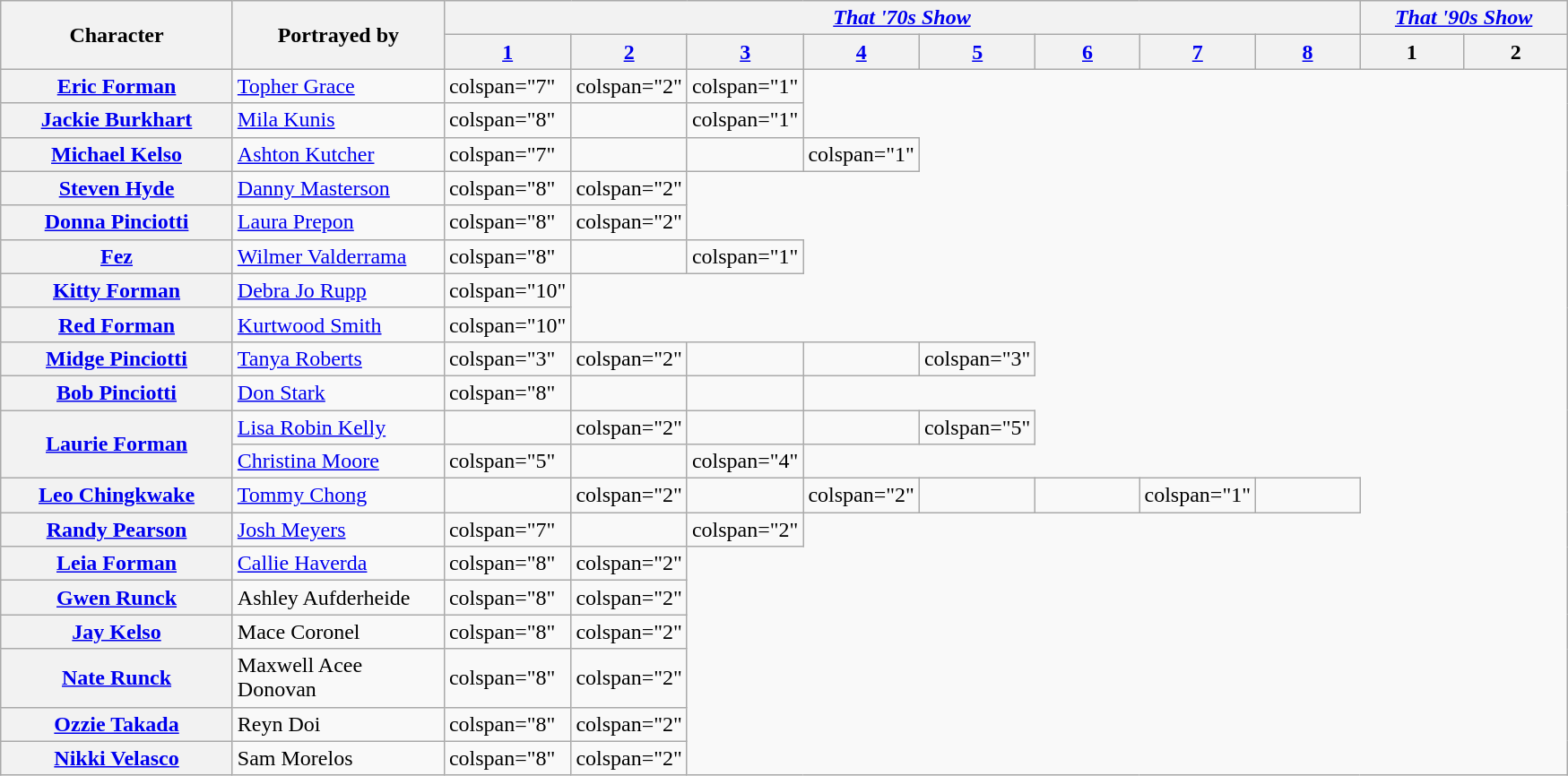<table class="wikitable">
<tr>
<th rowspan="2" style="width:165px;">Character</th>
<th rowspan="2" style="width:150px;">Portrayed by</th>
<th colspan="8"><em><a href='#'>That '70s Show</a></em></th>
<th colspan="2" style="width:70px;"><em><a href='#'>That '90s Show</a></em></th>
</tr>
<tr>
<th style="width:70px;"><a href='#'>1</a></th>
<th style="width:65px;"><a href='#'>2</a></th>
<th style="width:65px;"><a href='#'>3</a></th>
<th style="width:65px;"><a href='#'>4</a></th>
<th style="width:70px;"><a href='#'>5</a></th>
<th style="width:70px;"><a href='#'>6</a></th>
<th style="width:70px;"><a href='#'>7</a></th>
<th style="width:70px;"><a href='#'>8</a></th>
<th style="width:70px;">1</th>
<th style="width:70px;">2</th>
</tr>
<tr>
<th><a href='#'>Eric Forman</a></th>
<td><a href='#'>Topher Grace</a></td>
<td>colspan="7" </td>
<td>colspan="2" </td>
<td>colspan="1" </td>
</tr>
<tr>
<th><a href='#'>Jackie Burkhart</a></th>
<td><a href='#'>Mila Kunis</a></td>
<td>colspan="8" </td>
<td></td>
<td>colspan="1" </td>
</tr>
<tr>
<th><a href='#'>Michael Kelso</a></th>
<td><a href='#'>Ashton Kutcher</a></td>
<td>colspan="7" </td>
<td></td>
<td></td>
<td>colspan="1" </td>
</tr>
<tr>
<th><a href='#'>Steven Hyde</a></th>
<td><a href='#'>Danny Masterson</a></td>
<td>colspan="8" </td>
<td>colspan="2" </td>
</tr>
<tr>
<th><a href='#'>Donna Pinciotti</a></th>
<td><a href='#'>Laura Prepon</a></td>
<td>colspan="8" </td>
<td>colspan="2" </td>
</tr>
<tr>
<th><a href='#'>Fez</a></th>
<td><a href='#'>Wilmer Valderrama</a></td>
<td>colspan="8" </td>
<td></td>
<td>colspan="1" </td>
</tr>
<tr>
<th><a href='#'>Kitty Forman</a></th>
<td><a href='#'>Debra Jo Rupp</a></td>
<td>colspan="10" </td>
</tr>
<tr>
<th><a href='#'>Red Forman</a></th>
<td><a href='#'>Kurtwood Smith</a></td>
<td>colspan="10" </td>
</tr>
<tr>
<th><a href='#'>Midge Pinciotti</a></th>
<td><a href='#'>Tanya Roberts</a></td>
<td>colspan="3" </td>
<td>colspan="2" </td>
<td></td>
<td></td>
<td>colspan="3" </td>
</tr>
<tr>
<th><a href='#'>Bob Pinciotti</a></th>
<td><a href='#'>Don Stark</a></td>
<td>colspan="8" </td>
<td></td>
<td></td>
</tr>
<tr>
<th rowspan="2"><a href='#'>Laurie Forman</a></th>
<td><a href='#'>Lisa Robin Kelly</a></td>
<td></td>
<td>colspan="2" </td>
<td></td>
<td></td>
<td>colspan="5" </td>
</tr>
<tr>
<td><a href='#'>Christina Moore</a></td>
<td>colspan="5" </td>
<td></td>
<td>colspan="4" </td>
</tr>
<tr>
<th><a href='#'>Leo Chingkwake</a></th>
<td><a href='#'>Tommy Chong</a></td>
<td></td>
<td>colspan="2" </td>
<td></td>
<td>colspan="2" </td>
<td></td>
<td></td>
<td>colspan="1" </td>
<td></td>
</tr>
<tr>
<th><a href='#'>Randy Pearson</a></th>
<td><a href='#'>Josh Meyers</a></td>
<td>colspan="7" </td>
<td></td>
<td>colspan="2" </td>
</tr>
<tr>
<th><a href='#'>Leia Forman</a></th>
<td><a href='#'>Callie Haverda</a></td>
<td>colspan="8" </td>
<td>colspan="2" </td>
</tr>
<tr>
<th><a href='#'>Gwen Runck</a></th>
<td>Ashley Aufderheide</td>
<td>colspan="8" </td>
<td>colspan="2" </td>
</tr>
<tr>
<th><a href='#'>Jay Kelso</a></th>
<td>Mace Coronel</td>
<td>colspan="8" </td>
<td>colspan="2" </td>
</tr>
<tr>
<th><a href='#'>Nate Runck</a></th>
<td>Maxwell Acee Donovan</td>
<td>colspan="8" </td>
<td>colspan="2" </td>
</tr>
<tr>
<th><a href='#'>Ozzie Takada</a></th>
<td>Reyn Doi</td>
<td>colspan="8" </td>
<td>colspan="2" </td>
</tr>
<tr>
<th><a href='#'>Nikki Velasco</a></th>
<td>Sam Morelos</td>
<td>colspan="8" </td>
<td>colspan="2" </td>
</tr>
</table>
